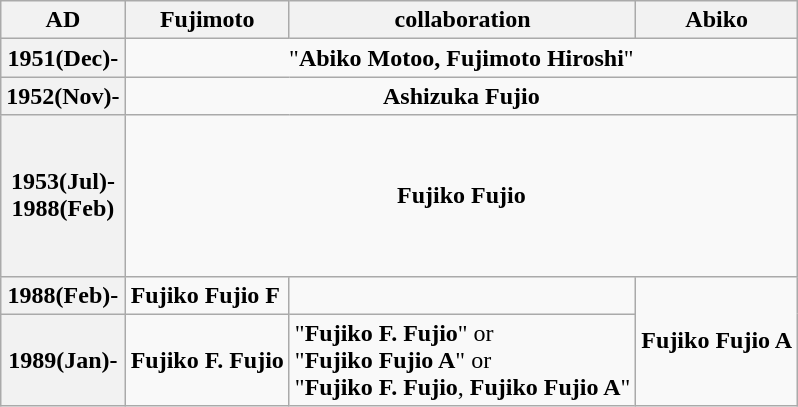<table class="wikitable">
<tr>
<th>AD</th>
<th>Fujimoto</th>
<th>collaboration</th>
<th>Abiko</th>
</tr>
<tr>
<th>1951(Dec)-</th>
<td colspan="3" style="text-align:center;">"<strong>Abiko Motoo, Fujimoto Hiroshi</strong>"</td>
</tr>
<tr>
<th>1952(Nov)-</th>
<td colspan="3" style="text-align:center;"><strong>Ashizuka Fujio</strong></td>
</tr>
<tr>
<th>1953(Jul)-<br>1988(Feb)</th>
<td colspan="3" style="text-align:center; height:100px;"><strong>Fujiko Fujio</strong></td>
</tr>
<tr>
<th>1988(Feb)-</th>
<td><strong>Fujiko Fujio F</strong></td>
<td></td>
<td rowspan="2"><strong>Fujiko Fujio A</strong></td>
</tr>
<tr>
<th>1989(Jan)-</th>
<td><strong>Fujiko F. Fujio</strong></td>
<td>"<strong>Fujiko F. Fujio</strong>" or <br>"<strong>Fujiko Fujio A</strong>" or <br>"<strong>Fujiko F. Fujio</strong>, <strong>Fujiko Fujio A</strong>"</td>
</tr>
</table>
